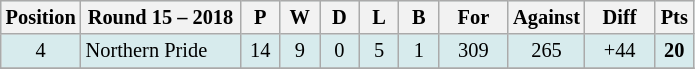<table class="wikitable" style="text-align:center; font-size:85%;">
<tr style="background: #d7ebed;">
<th width="40" abbr="Position">Position</th>
<th width="100">Round 15 – 2018</th>
<th width="20" abbr="Played">P</th>
<th width="20" abbr="Won">W</th>
<th width="20" abbr="Drawn">D</th>
<th width="20" abbr="Lost">L</th>
<th width="20" abbr="Bye">B</th>
<th width="40" abbr="Points for">For</th>
<th width="40" abbr="Points against">Against</th>
<th width="40" abbr="Points difference">Diff</th>
<th width=20 abbr="Points">Pts</th>
</tr>
<tr style="background: #d7ebed;">
<td>4</td>
<td style="text-align:left;"> Northern Pride</td>
<td>14</td>
<td>9</td>
<td>0</td>
<td>5</td>
<td>1</td>
<td>309</td>
<td>265</td>
<td>+44</td>
<td><strong>20</strong></td>
</tr>
<tr>
</tr>
</table>
